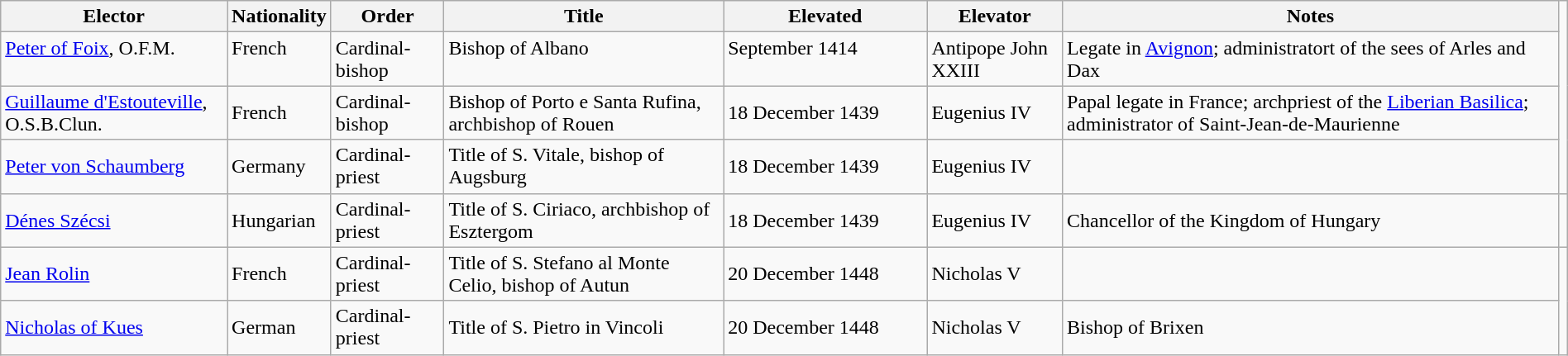<table class="wikitable sortable collapsible" style="width:100%">
<tr>
<th width="*">Elector</th>
<th width="*">Nationality</th>
<th width="*">Order</th>
<th width="*">Title</th>
<th width="13%">Elevated</th>
<th width="*">Elevator</th>
<th width="*">Notes</th>
</tr>
<tr valign="top">
<td><a href='#'>Peter of Foix</a>, O.F.M.</td>
<td>French</td>
<td>Cardinal-bishop</td>
<td>Bishop of Albano</td>
<td>September 1414</td>
<td>Antipope John XXIII</td>
<td>Legate in <a href='#'>Avignon</a>; administratort of the sees of Arles and Dax</td>
</tr>
<tr>
<td><a href='#'>Guillaume d'Estouteville</a>, O.S.B.Clun.</td>
<td>French</td>
<td>Cardinal-bishop</td>
<td>Bishop of Porto e Santa Rufina, archbishop of Rouen</td>
<td>18 December 1439</td>
<td>Eugenius IV</td>
<td>Papal legate in France; archpriest of the <a href='#'>Liberian Basilica</a>; administrator of Saint-Jean-de-Maurienne</td>
</tr>
<tr>
<td><a href='#'>Peter von Schaumberg</a></td>
<td>Germany</td>
<td>Cardinal-priest</td>
<td>Title of S. Vitale, bishop of Augsburg</td>
<td>18 December 1439</td>
<td>Eugenius IV</td>
<td></td>
</tr>
<tr>
<td><a href='#'>Dénes Szécsi</a></td>
<td>Hungarian</td>
<td>Cardinal-priest</td>
<td>Title of S. Ciriaco, archbishop of Esztergom</td>
<td>18 December 1439</td>
<td>Eugenius IV</td>
<td>Chancellor of the Kingdom of Hungary</td>
<td></td>
</tr>
<tr>
<td><a href='#'>Jean Rolin</a></td>
<td>French</td>
<td>Cardinal-priest</td>
<td>Title of S. Stefano al Monte Celio, bishop of Autun</td>
<td>20 December 1448</td>
<td>Nicholas V</td>
<td></td>
</tr>
<tr>
<td><a href='#'>Nicholas of Kues</a></td>
<td>German</td>
<td>Cardinal-priest</td>
<td>Title of S. Pietro in Vincoli</td>
<td>20 December 1448</td>
<td>Nicholas V</td>
<td>Bishop of Brixen</td>
</tr>
</table>
